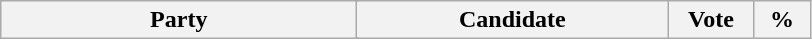<table class="wikitable centre" border="1">
<tr>
<th bgcolor="#DDDDFF" width="230px" colspan="2">Party</th>
<th bgcolor="#DDDDFF" width="200px">Candidate</th>
<th bgcolor="#DDDDFF" width="50px">Vote</th>
<th bgcolor="#DDDDFF" width="30px">%<br>


  


</th>
</tr>
</table>
